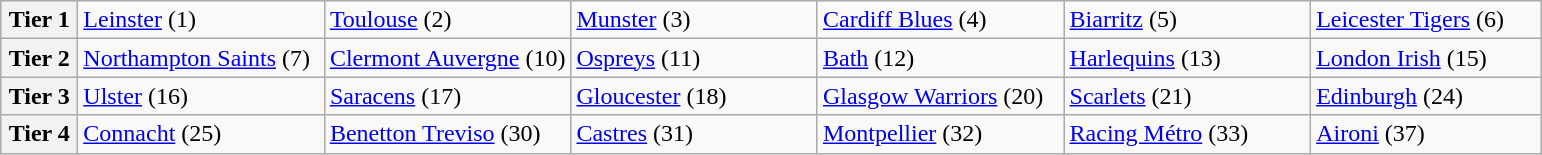<table class="wikitable">
<tr>
<th width=5%>Tier 1</th>
<td width=16%> <a href='#'>Leinster</a>  (1)</td>
<td width=16%> <a href='#'>Toulouse</a> (2)</td>
<td width=16%> <a href='#'>Munster</a>  (3)</td>
<td width=16%> <a href='#'>Cardiff Blues</a> (4)</td>
<td width=16%> <a href='#'>Biarritz</a> (5)</td>
<td width=16%> <a href='#'>Leicester Tigers</a> (6)</td>
</tr>
<tr>
<th>Tier 2</th>
<td> <a href='#'>Northampton Saints</a> (7)</td>
<td> <a href='#'>Clermont Auvergne</a> (10)</td>
<td> <a href='#'>Ospreys</a> (11)</td>
<td> <a href='#'>Bath</a> (12)</td>
<td> <a href='#'>Harlequins</a> (13)</td>
<td> <a href='#'>London Irish</a> (15)</td>
</tr>
<tr>
<th>Tier 3</th>
<td> <a href='#'>Ulster</a>  (16)</td>
<td> <a href='#'>Saracens</a> (17)</td>
<td> <a href='#'>Gloucester</a> (18)</td>
<td> <a href='#'>Glasgow Warriors</a> (20)</td>
<td> <a href='#'>Scarlets</a> (21)</td>
<td> <a href='#'>Edinburgh</a> (24)</td>
</tr>
<tr>
<th>Tier 4</th>
<td> <a href='#'>Connacht</a> (25)</td>
<td> <a href='#'>Benetton Treviso</a> (30)</td>
<td> <a href='#'>Castres</a> (31)</td>
<td> <a href='#'>Montpellier</a> (32)</td>
<td> <a href='#'>Racing Métro</a> (33)</td>
<td> <a href='#'>Aironi</a> (37)</td>
</tr>
</table>
